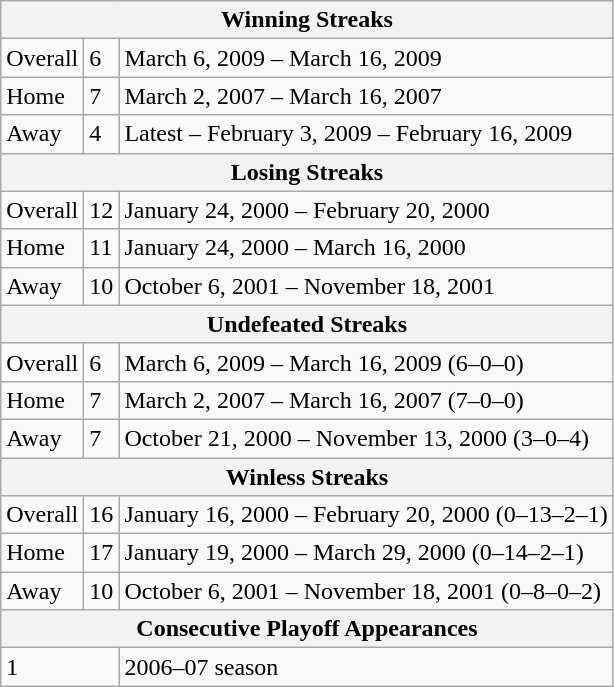<table class="wikitable">
<tr>
<th bgcolor="#DDDDFF" colspan="3" align="left">Winning Streaks</th>
</tr>
<tr>
<td>Overall</td>
<td>6</td>
<td>March 6, 2009 – March 16, 2009</td>
</tr>
<tr>
<td>Home</td>
<td>7</td>
<td>March 2, 2007 – March 16, 2007</td>
</tr>
<tr>
<td>Away</td>
<td>4</td>
<td>Latest – February 3, 2009 – February 16, 2009</td>
</tr>
<tr>
<th bgcolor="#DDDDFF" colspan="3" align="left">Losing Streaks</th>
</tr>
<tr>
<td>Overall</td>
<td>12</td>
<td>January 24, 2000 – February 20, 2000</td>
</tr>
<tr>
<td>Home</td>
<td>11</td>
<td>January 24, 2000 – March 16, 2000</td>
</tr>
<tr>
<td>Away</td>
<td>10</td>
<td>October 6, 2001 – November 18, 2001</td>
</tr>
<tr>
<th bgcolor="#DDDDFF" colspan="3" align="left">Undefeated Streaks</th>
</tr>
<tr>
<td>Overall</td>
<td>6</td>
<td>March 6, 2009 – March 16, 2009 (6–0–0)</td>
</tr>
<tr>
<td>Home</td>
<td>7</td>
<td>March 2, 2007 – March 16, 2007 (7–0–0)</td>
</tr>
<tr>
<td>Away</td>
<td>7</td>
<td>October 21, 2000 – November 13, 2000 (3–0–4)</td>
</tr>
<tr>
<th bgcolor="#DDDDFF" colspan="3" align="left">Winless Streaks</th>
</tr>
<tr>
<td>Overall</td>
<td>16</td>
<td>January 16, 2000 – February 20, 2000 (0–13–2–1)</td>
</tr>
<tr>
<td>Home</td>
<td>17</td>
<td>January 19, 2000 – March 29, 2000 (0–14–2–1)</td>
</tr>
<tr>
<td>Away</td>
<td>10</td>
<td>October 6, 2001 – November 18, 2001 (0–8–0–2)</td>
</tr>
<tr>
<th bgcolor="#DDDDFF" colspan="3" align="left">Consecutive Playoff Appearances</th>
</tr>
<tr>
<td colspan="2">1</td>
<td>2006–07 season</td>
</tr>
</table>
